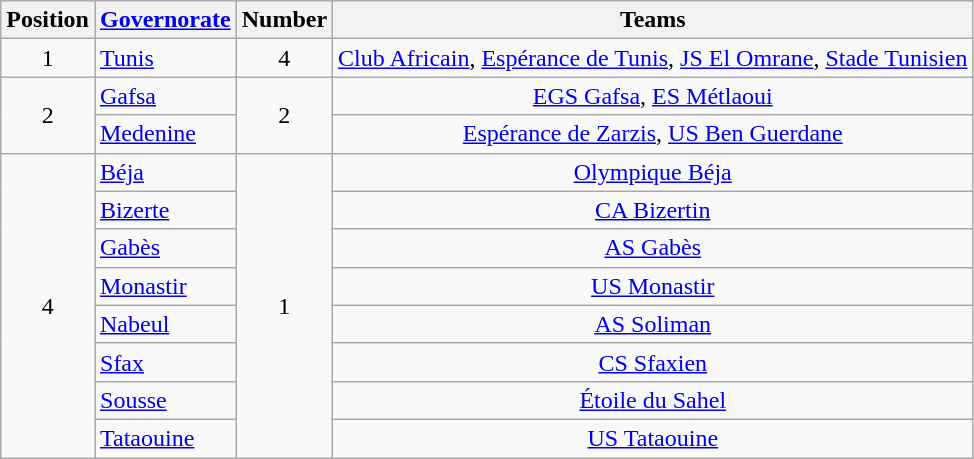<table class="wikitable">
<tr>
<th>Position</th>
<th><a href='#'>Governorate</a></th>
<th>Number</th>
<th>Teams</th>
</tr>
<tr>
<td align=center>1</td>
<td><a href='#'>Tunis</a></td>
<td align=center>4</td>
<td align=center><a href='#'>Club Africain</a>, <a href='#'>Espérance de Tunis</a>, <a href='#'>JS El Omrane</a>, <a href='#'>Stade Tunisien</a></td>
</tr>
<tr>
<td align=center rowspan=2>2</td>
<td><a href='#'>Gafsa</a></td>
<td align=center rowspan=2>2</td>
<td align=center><a href='#'>EGS Gafsa</a>, <a href='#'>ES Métlaoui</a></td>
</tr>
<tr>
<td><a href='#'>Medenine</a></td>
<td align=center><a href='#'>Espérance de Zarzis</a>, <a href='#'>US Ben Guerdane</a></td>
</tr>
<tr>
<td align=center rowspan=8>4</td>
<td><a href='#'>Béja</a></td>
<td align=center rowspan=8>1</td>
<td align=center><a href='#'>Olympique Béja</a></td>
</tr>
<tr>
<td><a href='#'>Bizerte</a></td>
<td align=center><a href='#'>CA Bizertin</a></td>
</tr>
<tr>
<td><a href='#'>Gabès</a></td>
<td align=center><a href='#'>AS Gabès</a></td>
</tr>
<tr>
<td><a href='#'>Monastir</a></td>
<td align=center><a href='#'>US Monastir</a></td>
</tr>
<tr>
<td><a href='#'>Nabeul</a></td>
<td align=center><a href='#'>AS Soliman</a></td>
</tr>
<tr>
<td><a href='#'>Sfax</a></td>
<td align=center><a href='#'>CS Sfaxien</a></td>
</tr>
<tr>
<td><a href='#'>Sousse</a></td>
<td align=center><a href='#'>Étoile du Sahel</a></td>
</tr>
<tr>
<td><a href='#'>Tataouine</a></td>
<td align=center><a href='#'>US Tataouine</a></td>
</tr>
</table>
